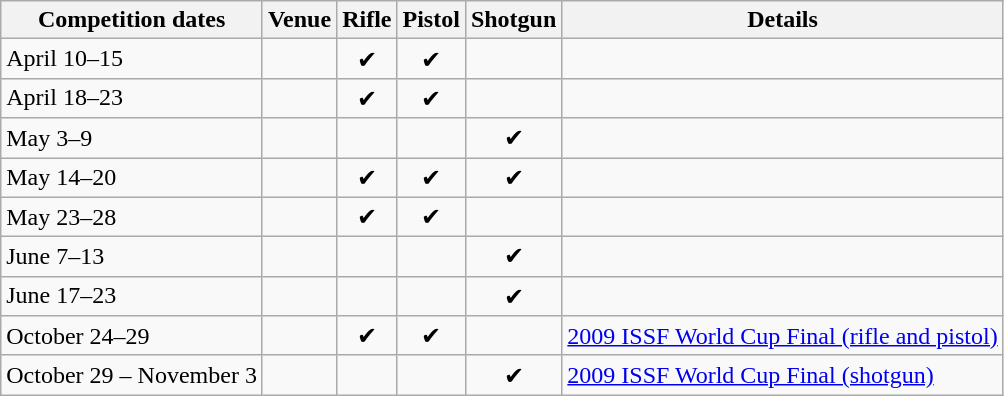<table class="wikitable">
<tr>
<th>Competition dates</th>
<th>Venue</th>
<th>Rifle</th>
<th>Pistol</th>
<th>Shotgun</th>
<th>Details</th>
</tr>
<tr>
<td>April 10–15</td>
<td></td>
<td align=center>✔</td>
<td align=center>✔</td>
<td align=center></td>
<td></td>
</tr>
<tr>
<td>April 18–23</td>
<td></td>
<td align=center>✔</td>
<td align=center>✔</td>
<td align=center></td>
<td></td>
</tr>
<tr>
<td>May 3–9</td>
<td></td>
<td align=center></td>
<td align=center></td>
<td align=center>✔</td>
<td></td>
</tr>
<tr>
<td>May 14–20</td>
<td></td>
<td align=center>✔</td>
<td align=center>✔</td>
<td align=center>✔</td>
<td></td>
</tr>
<tr>
<td>May 23–28</td>
<td></td>
<td align=center>✔</td>
<td align=center>✔</td>
<td align=center></td>
<td></td>
</tr>
<tr>
<td>June 7–13</td>
<td></td>
<td align=center></td>
<td align=center></td>
<td align=center>✔</td>
<td></td>
</tr>
<tr>
<td>June 17–23</td>
<td></td>
<td align=center></td>
<td align=center></td>
<td align=center>✔</td>
<td></td>
</tr>
<tr>
<td>October 24–29</td>
<td></td>
<td align=center>✔</td>
<td align=center>✔</td>
<td align=center></td>
<td><a href='#'>2009 ISSF World Cup Final (rifle and pistol)</a></td>
</tr>
<tr>
<td>October 29 – November 3</td>
<td></td>
<td align=center></td>
<td align=center></td>
<td align=center>✔</td>
<td><a href='#'>2009 ISSF World Cup Final (shotgun)</a></td>
</tr>
</table>
